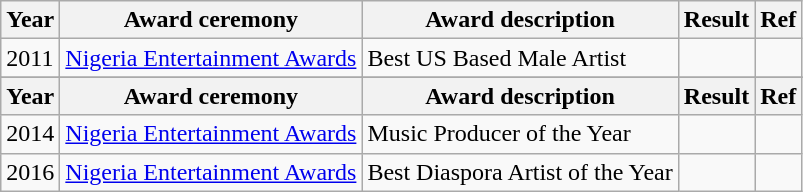<table class="wikitable sortable">
<tr>
<th>Year</th>
<th>Award ceremony</th>
<th>Award description</th>
<th>Result</th>
<th>Ref</th>
</tr>
<tr>
<td>2011</td>
<td><a href='#'>Nigeria Entertainment Awards</a></td>
<td>Best US Based Male Artist</td>
<td></td>
<td></td>
</tr>
<tr>
</tr>
<tr>
<th>Year</th>
<th>Award ceremony</th>
<th>Award description</th>
<th>Result</th>
<th>Ref</th>
</tr>
<tr>
<td>2014</td>
<td><a href='#'>Nigeria Entertainment Awards</a></td>
<td>Music Producer of the Year</td>
<td></td>
<td></td>
</tr>
<tr>
<td>2016</td>
<td><a href='#'>Nigeria Entertainment Awards</a></td>
<td>Best Diaspora Artist of the Year</td>
<td></td>
<td></td>
</tr>
</table>
